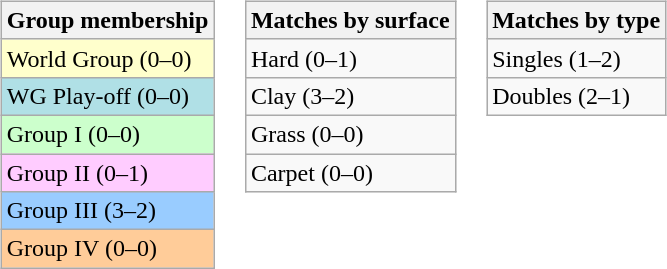<table>
<tr valign=top>
<td><br><table class=wikitable>
<tr>
<th>Group membership</th>
</tr>
<tr bgcolor=#FFFFCC>
<td>World Group (0–0)</td>
</tr>
<tr style="background:#B0E0E6;">
<td>WG Play-off (0–0)</td>
</tr>
<tr bgcolor=#CCFFCC>
<td>Group I (0–0)</td>
</tr>
<tr bgcolor=#FFCCFF>
<td>Group II (0–1)</td>
</tr>
<tr bgcolor=#99CCFF>
<td>Group III (3–2)</td>
</tr>
<tr bgcolor=#FFCC99>
<td>Group IV (0–0)</td>
</tr>
</table>
</td>
<td><br><table class=wikitable>
<tr>
<th>Matches by surface</th>
</tr>
<tr>
<td>Hard (0–1)</td>
</tr>
<tr>
<td>Clay (3–2)</td>
</tr>
<tr>
<td>Grass (0–0)</td>
</tr>
<tr>
<td>Carpet (0–0)</td>
</tr>
</table>
</td>
<td><br><table class=wikitable>
<tr>
<th>Matches by type</th>
</tr>
<tr>
<td>Singles (1–2)</td>
</tr>
<tr>
<td>Doubles (2–1)</td>
</tr>
</table>
</td>
</tr>
</table>
